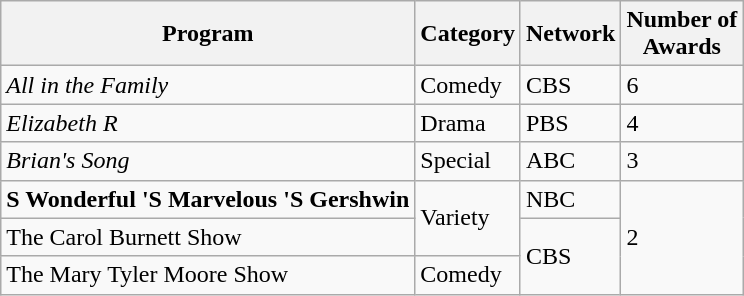<table class="wikitable">
<tr>
<th>Program</th>
<th>Category</th>
<th>Network</th>
<th>Number of<br>Awards</th>
</tr>
<tr>
<td><em>All in the Family</em></td>
<td>Comedy</td>
<td>CBS</td>
<td>6</td>
</tr>
<tr>
<td><em>Elizabeth R</em></td>
<td>Drama</td>
<td>PBS</td>
<td>4</td>
</tr>
<tr>
<td><em>Brian's Song</em></td>
<td>Special</td>
<td>ABC</td>
<td>3</td>
</tr>
<tr>
<td><strong>S Wonderful 'S Marvelous 'S Gershwin<em></td>
<td rowspan="2">Variety</td>
<td>NBC</td>
<td rowspan="3">2</td>
</tr>
<tr>
<td></em>The Carol Burnett Show<em></td>
<td rowspan="2">CBS</td>
</tr>
<tr>
<td></em>The Mary Tyler Moore Show<em></td>
<td>Comedy</td>
</tr>
</table>
